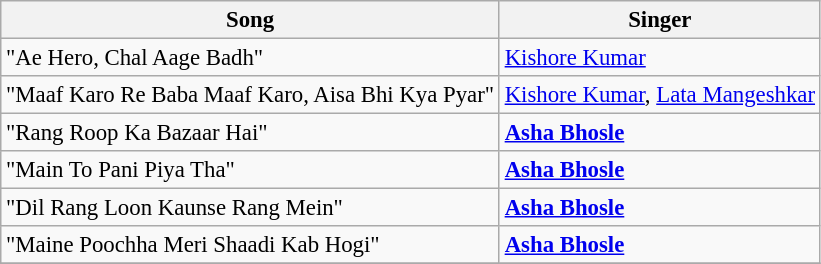<table class="wikitable" style="font-size:95%;">
<tr>
<th>Song</th>
<th>Singer</th>
</tr>
<tr>
<td>"Ae Hero, Chal Aage Badh"</td>
<td><a href='#'>Kishore Kumar</a></td>
</tr>
<tr>
<td>"Maaf Karo Re Baba Maaf Karo, Aisa Bhi Kya Pyar"</td>
<td><a href='#'>Kishore Kumar</a>, <a href='#'>Lata Mangeshkar</a></td>
</tr>
<tr>
<td>"Rang Roop Ka Bazaar Hai"</td>
<td><strong><a href='#'>Asha Bhosle</a></strong></td>
</tr>
<tr>
<td>"Main To Pani Piya Tha"</td>
<td><strong><a href='#'>Asha Bhosle</a></strong></td>
</tr>
<tr>
<td>"Dil Rang Loon Kaunse Rang Mein"</td>
<td><strong><a href='#'>Asha Bhosle</a></strong></td>
</tr>
<tr>
<td>"Maine Poochha Meri Shaadi Kab Hogi"</td>
<td><strong><a href='#'>Asha Bhosle</a></strong></td>
</tr>
<tr>
</tr>
</table>
